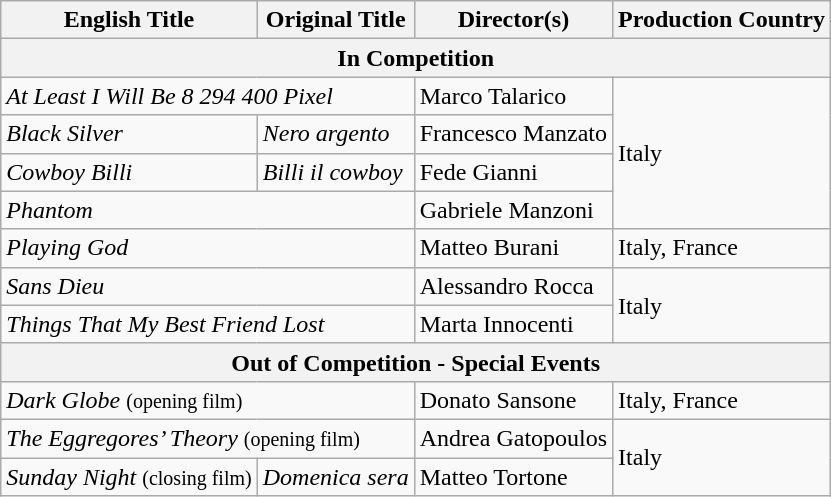<table class="wikitable">
<tr>
<th>English Title</th>
<th>Original Title</th>
<th>Director(s)</th>
<th>Production Country</th>
</tr>
<tr>
<th colspan="4">In Competition</th>
</tr>
<tr>
<td colspan="2"><em>At Least I Will Be 8 294 400 Pixel</em></td>
<td>Marco Talarico</td>
<td rowspan="4">Italy</td>
</tr>
<tr>
<td><em>Black Silver</em></td>
<td><em>Nero argento</em></td>
<td>Francesco Manzato</td>
</tr>
<tr>
<td><em>Cowboy Billi</em></td>
<td><em>Billi il cowboy</em></td>
<td>Fede Gianni</td>
</tr>
<tr>
<td colspan="2"><em>Phantom</em></td>
<td>Gabriele Manzoni</td>
</tr>
<tr>
<td colspan="2"><em>Playing God</em></td>
<td>Matteo Burani</td>
<td>Italy, France</td>
</tr>
<tr>
<td colspan="2"><em>Sans Dieu</em></td>
<td>Alessandro Rocca</td>
<td rowspan="2">Italy</td>
</tr>
<tr>
<td colspan="2"><em>Things That My Best Friend Lost</em></td>
<td>Marta Innocenti</td>
</tr>
<tr>
<th colspan="4">Out of Competition - Special Events</th>
</tr>
<tr>
<td colspan="2"><em>Dark Globe</em> <small>(opening film)</small></td>
<td>Donato Sansone</td>
<td>Italy, France</td>
</tr>
<tr>
<td colspan="2"><em>The Eggregores’ Theory</em> <small>(opening film)</small></td>
<td>Andrea Gatopoulos</td>
<td rowspan="2">Italy</td>
</tr>
<tr>
<td><em>Sunday Night</em> <small>(closing film)</small></td>
<td><em>Domenica sera</em></td>
<td>Matteo Tortone</td>
</tr>
</table>
